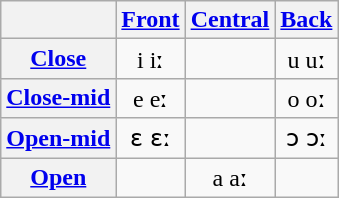<table class="wikitable" style="text-align:center">
<tr>
<th></th>
<th><a href='#'>Front</a></th>
<th><a href='#'>Central</a></th>
<th><a href='#'>Back</a></th>
</tr>
<tr align="center">
<th><a href='#'>Close</a></th>
<td>i iː</td>
<td></td>
<td>u uː</td>
</tr>
<tr align="center">
<th><a href='#'>Close-mid</a></th>
<td>e eː</td>
<td></td>
<td>o oː</td>
</tr>
<tr>
<th><a href='#'>Open-mid</a></th>
<td>ɛ ɛː</td>
<td></td>
<td>ɔ ɔː</td>
</tr>
<tr align="center">
<th><a href='#'>Open</a></th>
<td></td>
<td>a aː</td>
<td></td>
</tr>
</table>
